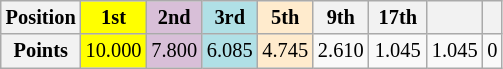<table class="wikitable" style="font-size:85%; text-align:center">
<tr>
<th>Position</th>
<th style="background:yellow;"> 1st </th>
<th style="background:thistle;"> 2nd </th>
<th style="background:#b0e0e6;"> 3rd </th>
<th style="background:#ffebcd;"> 5th </th>
<th> 9th </th>
<th> 17th </th>
<th>  </th>
<th>  </th>
</tr>
<tr>
<th>Points</th>
<td style="background:yellow;">10.000</td>
<td style="background:thistle;">7.800</td>
<td style="background:#b0e0e6;">6.085</td>
<td style="background:#ffebcd;">4.745</td>
<td>2.610</td>
<td>1.045</td>
<td>1.045</td>
<td>0</td>
</tr>
</table>
